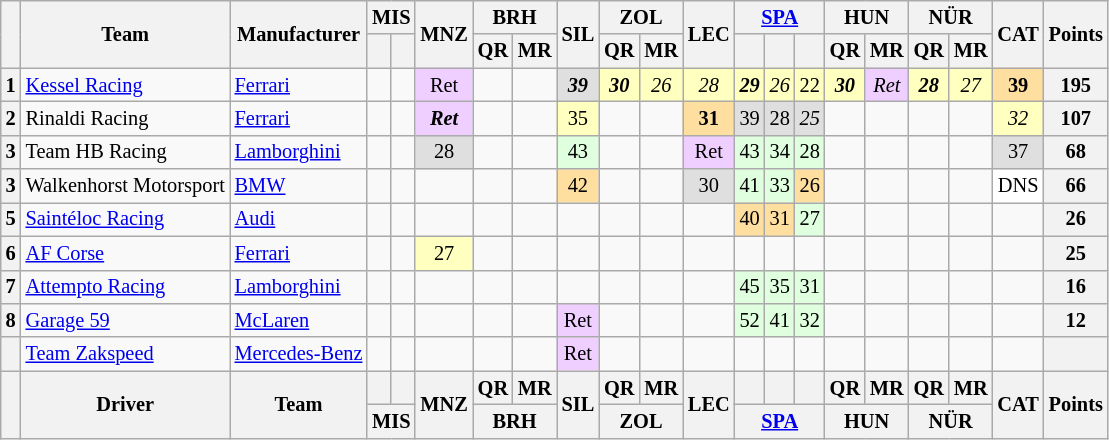<table class="wikitable" style="font-size: 85%; text-align:center;">
<tr>
<th rowspan=2></th>
<th rowspan=2>Team</th>
<th rowspan=2>Manufacturer</th>
<th colspan=2>MIS<br></th>
<th rowspan=2>MNZ<br></th>
<th colspan=2>BRH<br></th>
<th rowspan=2>SIL<br></th>
<th colspan=2>ZOL<br></th>
<th rowspan=2>LEC<br></th>
<th colspan=3><a href='#'>SPA</a><br></th>
<th colspan=2>HUN<br></th>
<th colspan=2>NÜR<br></th>
<th rowspan=2>CAT<br></th>
<th rowspan=2>Points</th>
</tr>
<tr>
<th></th>
<th></th>
<th>QR</th>
<th>MR</th>
<th>QR</th>
<th>MR</th>
<th></th>
<th></th>
<th></th>
<th>QR</th>
<th>MR</th>
<th>QR</th>
<th>MR</th>
</tr>
<tr>
<th>1</th>
<td align=left> <a href='#'>Kessel Racing</a></td>
<td align=left><a href='#'>Ferrari</a></td>
<td></td>
<td></td>
<td style="background:#EFCFFF;">Ret</td>
<td></td>
<td></td>
<td style="background:#DFDFDF;"><strong><em>39</em></strong></td>
<td style="background:#FFFFBF;"><strong><em>30</em></strong></td>
<td style="background:#FFFFBF;"><em>26</em></td>
<td style="background:#FFFFBF;"><em>28</em></td>
<td style="background:#FFFFBF;"><strong><em>29</em></strong></td>
<td style="background:#FFFFBF;"><em>26</em></td>
<td style="background:#FFFFBF;">22</td>
<td style="background:#FFFFBF;"><strong><em>30</em></strong></td>
<td style="background:#EFCFFF;"><em>Ret</em></td>
<td style="background:#FFFFBF;"><strong><em>28</em></strong></td>
<td style="background:#FFFFBF;"><em>27</em></td>
<td style="background:#FFDF9F;"><strong>39</strong></td>
<th>195</th>
</tr>
<tr>
<th>2</th>
<td align=left> Rinaldi Racing</td>
<td align=left><a href='#'>Ferrari</a></td>
<td></td>
<td></td>
<td style="background:#EFCFFF;"><strong><em>Ret</em></strong></td>
<td></td>
<td></td>
<td style="background:#FFFFBF;">35</td>
<td></td>
<td></td>
<td style="background:#FFDF9F;"><strong>31</strong></td>
<td style="background:#DFDFDF;">39</td>
<td style="background:#DFDFDF;">28</td>
<td style="background:#DFDFDF;"><em>25</em></td>
<td></td>
<td></td>
<td></td>
<td></td>
<td style="background:#FFFFBF;"><em>32</em></td>
<th>107</th>
</tr>
<tr>
<th>3</th>
<td align=left> Team HB Racing</td>
<td align=left><a href='#'>Lamborghini</a></td>
<td></td>
<td></td>
<td style="background:#DFDFDF;">28</td>
<td></td>
<td></td>
<td style="background:#DFFFDF;">43</td>
<td></td>
<td></td>
<td style="background:#EFCFFF;">Ret</td>
<td style="background:#DFFFDF;">43</td>
<td style="background:#DFFFDF;">34</td>
<td style="background:#DFFFDF;">28</td>
<td></td>
<td></td>
<td></td>
<td></td>
<td style="background:#DFDFDF;">37</td>
<th>68</th>
</tr>
<tr>
<th>3</th>
<td align=left> Walkenhorst Motorsport</td>
<td align=left><a href='#'>BMW</a></td>
<td></td>
<td></td>
<td></td>
<td></td>
<td></td>
<td style="background:#FFDF9F;">42</td>
<td></td>
<td></td>
<td style="background:#DFDFDF;">30</td>
<td style="background:#DFFFDF;">41</td>
<td style="background:#DFFFDF;">33</td>
<td style="background:#FFDF9F;">26</td>
<td></td>
<td></td>
<td></td>
<td></td>
<td style="background:#FFFFFF;">DNS</td>
<th>66</th>
</tr>
<tr>
<th>5</th>
<td align=left> <a href='#'>Saintéloc Racing</a></td>
<td align=left><a href='#'>Audi</a></td>
<td></td>
<td></td>
<td></td>
<td></td>
<td></td>
<td></td>
<td></td>
<td></td>
<td></td>
<td style="background:#FFDF9F;">40</td>
<td style="background:#FFDF9F;">31</td>
<td style="background:#DFFFDF;">27</td>
<td></td>
<td></td>
<td></td>
<td></td>
<td></td>
<th>26</th>
</tr>
<tr>
<th>6</th>
<td align=left> <a href='#'>AF Corse</a></td>
<td align=left><a href='#'>Ferrari</a></td>
<td></td>
<td></td>
<td style="background:#FFFFBF;">27</td>
<td></td>
<td></td>
<td></td>
<td></td>
<td></td>
<td></td>
<td></td>
<td></td>
<td></td>
<td></td>
<td></td>
<td></td>
<td></td>
<td></td>
<th>25</th>
</tr>
<tr>
<th>7</th>
<td align=left> <a href='#'>Attempto Racing</a></td>
<td align=left><a href='#'>Lamborghini</a></td>
<td></td>
<td></td>
<td></td>
<td></td>
<td></td>
<td></td>
<td></td>
<td></td>
<td></td>
<td style="background:#DFFFDF;">45</td>
<td style="background:#DFFFDF;">35</td>
<td style="background:#DFFFDF;">31</td>
<td></td>
<td></td>
<td></td>
<td></td>
<td></td>
<th>16</th>
</tr>
<tr>
<th>8</th>
<td align=left> <a href='#'>Garage 59</a></td>
<td align=left><a href='#'>McLaren</a></td>
<td></td>
<td></td>
<td></td>
<td></td>
<td></td>
<td style="background:#EFCFFF;">Ret</td>
<td></td>
<td></td>
<td></td>
<td style="background:#DFFFDF;">52</td>
<td style="background:#DFFFDF;">41</td>
<td style="background:#DFFFDF;">32</td>
<td></td>
<td></td>
<td></td>
<td></td>
<td></td>
<th>12</th>
</tr>
<tr>
<th></th>
<td align=left> <a href='#'>Team Zakspeed</a></td>
<td align=left><a href='#'>Mercedes-Benz</a></td>
<td></td>
<td></td>
<td></td>
<td></td>
<td></td>
<td style="background:#EFCFFF;">Ret</td>
<td></td>
<td></td>
<td></td>
<td></td>
<td></td>
<td></td>
<td></td>
<td></td>
<td></td>
<td></td>
<td></td>
<th></th>
</tr>
<tr valign="top">
<th valign=middle rowspan=2></th>
<th valign=middle rowspan=2>Driver</th>
<th valign=middle rowspan=2>Team</th>
<th></th>
<th></th>
<th valign=middle rowspan=2>MNZ<br></th>
<th>QR</th>
<th>MR</th>
<th valign=middle rowspan=2>SIL<br></th>
<th>QR</th>
<th>MR</th>
<th valign=middle rowspan=2>LEC<br></th>
<th></th>
<th></th>
<th></th>
<th>QR</th>
<th>MR</th>
<th>QR</th>
<th>MR</th>
<th valign=middle rowspan=2>CAT<br></th>
<th valign=middle rowspan=2>Points</th>
</tr>
<tr>
<th colspan=2>MIS<br></th>
<th colspan=2>BRH<br></th>
<th colspan=2>ZOL<br></th>
<th colspan=3><a href='#'>SPA</a><br></th>
<th colspan=2>HUN<br></th>
<th colspan=2>NÜR<br></th>
</tr>
</table>
